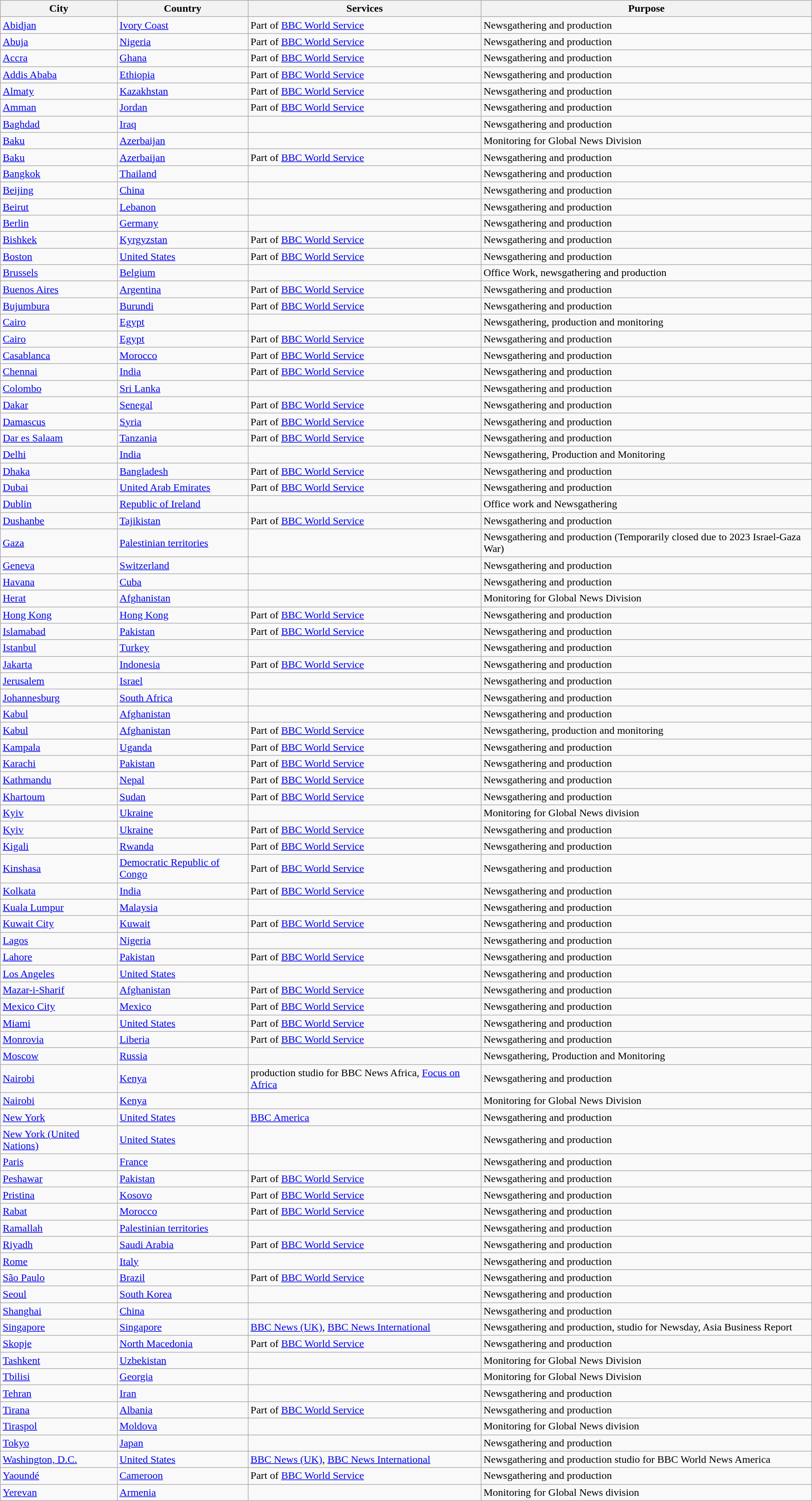<table class="wikitable sortable">
<tr>
<th>City</th>
<th>Country</th>
<th>Services</th>
<th>Purpose</th>
</tr>
<tr>
<td><a href='#'>Abidjan</a></td>
<td><a href='#'>Ivory Coast</a></td>
<td>Part of <a href='#'>BBC World Service</a></td>
<td>Newsgathering and production</td>
</tr>
<tr>
<td><a href='#'>Abuja</a></td>
<td><a href='#'>Nigeria</a></td>
<td>Part of <a href='#'>BBC World Service</a></td>
<td>Newsgathering and production</td>
</tr>
<tr>
<td><a href='#'>Accra</a></td>
<td><a href='#'>Ghana</a></td>
<td>Part of <a href='#'>BBC World Service</a></td>
<td>Newsgathering and production</td>
</tr>
<tr>
<td><a href='#'>Addis Ababa</a></td>
<td><a href='#'>Ethiopia</a></td>
<td>Part of <a href='#'>BBC World Service</a></td>
<td>Newsgathering and production</td>
</tr>
<tr>
<td><a href='#'>Almaty</a></td>
<td><a href='#'>Kazakhstan</a></td>
<td>Part of <a href='#'>BBC World Service</a></td>
<td>Newsgathering and production</td>
</tr>
<tr>
<td><a href='#'>Amman</a></td>
<td><a href='#'>Jordan</a></td>
<td>Part of <a href='#'>BBC World Service</a></td>
<td>Newsgathering and production</td>
</tr>
<tr>
<td><a href='#'>Baghdad</a></td>
<td><a href='#'>Iraq</a></td>
<td></td>
<td>Newsgathering and production</td>
</tr>
<tr>
<td><a href='#'>Baku</a></td>
<td><a href='#'>Azerbaijan</a></td>
<td></td>
<td>Monitoring for Global News Division</td>
</tr>
<tr>
<td><a href='#'>Baku</a></td>
<td><a href='#'>Azerbaijan</a></td>
<td>Part of <a href='#'>BBC World Service</a></td>
<td>Newsgathering and production</td>
</tr>
<tr>
<td><a href='#'>Bangkok</a></td>
<td><a href='#'>Thailand</a></td>
<td></td>
<td>Newsgathering and production</td>
</tr>
<tr>
<td><a href='#'>Beijing</a></td>
<td><a href='#'>China</a></td>
<td></td>
<td>Newsgathering and production</td>
</tr>
<tr>
<td><a href='#'>Beirut</a></td>
<td><a href='#'>Lebanon</a></td>
<td></td>
<td>Newsgathering and production</td>
</tr>
<tr>
<td><a href='#'>Berlin</a></td>
<td><a href='#'>Germany</a></td>
<td></td>
<td>Newsgathering and production</td>
</tr>
<tr>
<td><a href='#'>Bishkek</a></td>
<td><a href='#'>Kyrgyzstan</a></td>
<td>Part of <a href='#'>BBC World Service</a></td>
<td>Newsgathering and production</td>
</tr>
<tr>
<td><a href='#'>Boston</a></td>
<td><a href='#'>United States</a></td>
<td>Part of <a href='#'>BBC World Service</a></td>
<td>Newsgathering and production</td>
</tr>
<tr>
<td><a href='#'>Brussels</a></td>
<td><a href='#'>Belgium</a></td>
<td></td>
<td>Office Work, newsgathering and production</td>
</tr>
<tr>
<td><a href='#'>Buenos Aires</a></td>
<td><a href='#'>Argentina</a></td>
<td>Part of <a href='#'>BBC World Service</a></td>
<td>Newsgathering and production</td>
</tr>
<tr>
<td><a href='#'>Bujumbura</a></td>
<td><a href='#'>Burundi</a></td>
<td>Part of <a href='#'>BBC World Service</a></td>
<td>Newsgathering and production</td>
</tr>
<tr>
<td><a href='#'>Cairo</a></td>
<td><a href='#'>Egypt</a></td>
<td></td>
<td>Newsgathering, production and monitoring</td>
</tr>
<tr>
<td><a href='#'>Cairo</a></td>
<td><a href='#'>Egypt</a></td>
<td>Part of <a href='#'>BBC World Service</a></td>
<td>Newsgathering and production</td>
</tr>
<tr>
<td><a href='#'>Casablanca</a></td>
<td><a href='#'>Morocco</a></td>
<td>Part of <a href='#'>BBC World Service</a></td>
<td>Newsgathering and production</td>
</tr>
<tr>
<td><a href='#'>Chennai</a></td>
<td><a href='#'>India</a></td>
<td>Part of <a href='#'>BBC World Service</a></td>
<td>Newsgathering and production</td>
</tr>
<tr>
<td><a href='#'>Colombo</a></td>
<td><a href='#'>Sri Lanka</a></td>
<td></td>
<td>Newsgathering and production</td>
</tr>
<tr>
<td><a href='#'>Dakar</a></td>
<td><a href='#'>Senegal</a></td>
<td>Part of <a href='#'>BBC World Service</a></td>
<td>Newsgathering and production</td>
</tr>
<tr>
<td><a href='#'>Damascus</a></td>
<td><a href='#'>Syria</a></td>
<td>Part of <a href='#'>BBC World Service</a></td>
<td>Newsgathering and production</td>
</tr>
<tr>
<td><a href='#'>Dar es Salaam</a></td>
<td><a href='#'>Tanzania</a></td>
<td>Part of <a href='#'>BBC World Service</a></td>
<td>Newsgathering and production</td>
</tr>
<tr>
<td><a href='#'>Delhi</a></td>
<td><a href='#'>India</a></td>
<td></td>
<td>Newsgathering, Production and Monitoring</td>
</tr>
<tr>
<td><a href='#'>Dhaka</a></td>
<td><a href='#'>Bangladesh</a></td>
<td>Part of <a href='#'>BBC World Service</a></td>
<td>Newsgathering and production</td>
</tr>
<tr>
<td><a href='#'>Dubai</a></td>
<td><a href='#'>United Arab Emirates</a></td>
<td>Part of <a href='#'>BBC World Service</a></td>
<td>Newsgathering and production</td>
</tr>
<tr>
<td><a href='#'>Dublin</a></td>
<td><a href='#'>Republic of Ireland</a></td>
<td></td>
<td>Office work and Newsgathering</td>
</tr>
<tr>
<td><a href='#'>Dushanbe</a></td>
<td><a href='#'>Tajikistan</a></td>
<td>Part of <a href='#'>BBC World Service</a></td>
<td>Newsgathering and production</td>
</tr>
<tr>
<td><a href='#'>Gaza</a></td>
<td><a href='#'>Palestinian territories</a></td>
<td></td>
<td>Newsgathering and production (Temporarily closed due to 2023 Israel-Gaza War)</td>
</tr>
<tr>
<td><a href='#'>Geneva</a></td>
<td><a href='#'>Switzerland</a></td>
<td></td>
<td>Newsgathering and production</td>
</tr>
<tr>
<td><a href='#'>Havana</a></td>
<td><a href='#'>Cuba</a></td>
<td></td>
<td>Newsgathering and production</td>
</tr>
<tr>
<td><a href='#'>Herat</a></td>
<td><a href='#'>Afghanistan</a></td>
<td></td>
<td>Monitoring for Global News Division</td>
</tr>
<tr>
<td><a href='#'>Hong Kong</a></td>
<td><a href='#'>Hong Kong</a></td>
<td>Part of <a href='#'>BBC World Service</a></td>
<td>Newsgathering and production</td>
</tr>
<tr>
<td><a href='#'>Islamabad</a></td>
<td><a href='#'>Pakistan</a></td>
<td>Part of <a href='#'>BBC World Service</a></td>
<td>Newsgathering and production</td>
</tr>
<tr>
<td><a href='#'>Istanbul</a></td>
<td><a href='#'>Turkey</a></td>
<td></td>
<td>Newsgathering and production</td>
</tr>
<tr>
<td><a href='#'>Jakarta</a></td>
<td><a href='#'>Indonesia</a></td>
<td>Part of <a href='#'>BBC World Service</a></td>
<td>Newsgathering and production</td>
</tr>
<tr>
<td><a href='#'>Jerusalem</a></td>
<td><a href='#'>Israel</a></td>
<td></td>
<td>Newsgathering and production</td>
</tr>
<tr>
<td><a href='#'>Johannesburg</a></td>
<td><a href='#'>South Africa</a></td>
<td></td>
<td>Newsgathering and production</td>
</tr>
<tr>
<td><a href='#'>Kabul</a></td>
<td><a href='#'>Afghanistan</a></td>
<td></td>
<td>Newsgathering and production</td>
</tr>
<tr>
<td><a href='#'>Kabul</a></td>
<td><a href='#'>Afghanistan</a></td>
<td>Part of <a href='#'>BBC World Service</a></td>
<td>Newsgathering, production and monitoring</td>
</tr>
<tr>
<td><a href='#'>Kampala</a></td>
<td><a href='#'>Uganda</a></td>
<td>Part of <a href='#'>BBC World Service</a></td>
<td>Newsgathering and production</td>
</tr>
<tr>
<td><a href='#'>Karachi</a></td>
<td><a href='#'>Pakistan</a></td>
<td>Part of <a href='#'>BBC World Service</a></td>
<td>Newsgathering and production</td>
</tr>
<tr>
<td><a href='#'>Kathmandu</a></td>
<td><a href='#'>Nepal</a></td>
<td>Part of <a href='#'>BBC World Service</a></td>
<td>Newsgathering and production</td>
</tr>
<tr>
<td><a href='#'>Khartoum</a></td>
<td><a href='#'>Sudan</a></td>
<td>Part of <a href='#'>BBC World Service</a></td>
<td>Newsgathering and production</td>
</tr>
<tr>
<td><a href='#'>Kyiv</a></td>
<td><a href='#'>Ukraine</a></td>
<td></td>
<td>Monitoring for Global News division</td>
</tr>
<tr>
<td><a href='#'>Kyiv</a></td>
<td><a href='#'>Ukraine</a></td>
<td>Part of <a href='#'>BBC World Service</a></td>
<td>Newsgathering and production</td>
</tr>
<tr>
<td><a href='#'>Kigali</a></td>
<td><a href='#'>Rwanda</a></td>
<td>Part of <a href='#'>BBC World Service</a></td>
<td>Newsgathering and production</td>
</tr>
<tr>
<td><a href='#'>Kinshasa</a></td>
<td><a href='#'>Democratic Republic of Congo</a></td>
<td>Part of <a href='#'>BBC World Service</a></td>
<td>Newsgathering and production</td>
</tr>
<tr>
<td><a href='#'>Kolkata</a></td>
<td><a href='#'>India</a></td>
<td>Part of <a href='#'>BBC World Service</a></td>
<td>Newsgathering and production</td>
</tr>
<tr>
<td><a href='#'>Kuala Lumpur</a></td>
<td><a href='#'>Malaysia</a></td>
<td></td>
<td>Newsgathering and production</td>
</tr>
<tr>
<td><a href='#'>Kuwait City</a></td>
<td><a href='#'>Kuwait</a></td>
<td>Part of <a href='#'>BBC World Service</a></td>
<td>Newsgathering and production</td>
</tr>
<tr>
<td><a href='#'>Lagos</a></td>
<td><a href='#'>Nigeria</a></td>
<td></td>
<td>Newsgathering and production</td>
</tr>
<tr>
<td><a href='#'>Lahore</a></td>
<td><a href='#'>Pakistan</a></td>
<td>Part of <a href='#'>BBC World Service</a></td>
<td>Newsgathering and production</td>
</tr>
<tr>
<td><a href='#'>Los Angeles</a></td>
<td><a href='#'>United States</a></td>
<td></td>
<td>Newsgathering and production</td>
</tr>
<tr>
<td><a href='#'>Mazar-i-Sharif</a></td>
<td><a href='#'>Afghanistan</a></td>
<td>Part of <a href='#'>BBC World Service</a></td>
<td>Newsgathering and production</td>
</tr>
<tr>
<td><a href='#'>Mexico City</a></td>
<td><a href='#'>Mexico</a></td>
<td>Part of <a href='#'>BBC World Service</a></td>
<td>Newsgathering and production</td>
</tr>
<tr>
<td><a href='#'>Miami</a></td>
<td><a href='#'>United States</a></td>
<td>Part of <a href='#'>BBC World Service</a></td>
<td>Newsgathering and production</td>
</tr>
<tr>
<td><a href='#'>Monrovia</a></td>
<td><a href='#'>Liberia</a></td>
<td>Part of <a href='#'>BBC World Service</a></td>
<td>Newsgathering and production</td>
</tr>
<tr>
<td><a href='#'>Moscow</a></td>
<td><a href='#'>Russia</a></td>
<td></td>
<td>Newsgathering, Production and Monitoring</td>
</tr>
<tr>
<td><a href='#'>Nairobi</a></td>
<td><a href='#'>Kenya</a></td>
<td>production studio for BBC News Africa, <a href='#'>Focus on Africa</a></td>
<td>Newsgathering and production</td>
</tr>
<tr>
<td><a href='#'>Nairobi</a></td>
<td><a href='#'>Kenya</a></td>
<td></td>
<td>Monitoring for Global News Division</td>
</tr>
<tr>
<td><a href='#'>New York</a></td>
<td><a href='#'>United States</a></td>
<td><a href='#'>BBC America</a></td>
<td>Newsgathering and production</td>
</tr>
<tr>
<td><a href='#'>New York (United Nations)</a></td>
<td><a href='#'>United States</a></td>
<td></td>
<td>Newsgathering and production</td>
</tr>
<tr>
<td><a href='#'>Paris</a></td>
<td><a href='#'>France</a></td>
<td></td>
<td>Newsgathering and production</td>
</tr>
<tr>
<td><a href='#'>Peshawar</a></td>
<td><a href='#'>Pakistan</a></td>
<td>Part of <a href='#'>BBC World Service</a></td>
<td>Newsgathering and production</td>
</tr>
<tr>
<td><a href='#'>Pristina</a></td>
<td><a href='#'>Kosovo</a></td>
<td>Part of <a href='#'>BBC World Service</a></td>
<td>Newsgathering and production</td>
</tr>
<tr>
<td><a href='#'>Rabat</a></td>
<td><a href='#'>Morocco</a></td>
<td>Part of <a href='#'>BBC World Service</a></td>
<td>Newsgathering and production</td>
</tr>
<tr>
<td><a href='#'>Ramallah</a></td>
<td><a href='#'>Palestinian territories</a></td>
<td></td>
<td>Newsgathering and production</td>
</tr>
<tr>
<td><a href='#'>Riyadh</a></td>
<td><a href='#'>Saudi Arabia</a></td>
<td>Part of <a href='#'>BBC World Service</a></td>
<td>Newsgathering and production</td>
</tr>
<tr>
<td><a href='#'>Rome</a></td>
<td><a href='#'>Italy</a></td>
<td></td>
<td>Newsgathering and production</td>
</tr>
<tr>
<td><a href='#'>São Paulo</a></td>
<td><a href='#'>Brazil</a></td>
<td>Part of <a href='#'>BBC World Service</a></td>
<td>Newsgathering and production</td>
</tr>
<tr>
<td><a href='#'>Seoul</a></td>
<td><a href='#'>South Korea</a></td>
<td></td>
<td>Newsgathering and production</td>
</tr>
<tr>
<td><a href='#'>Shanghai</a></td>
<td><a href='#'>China</a></td>
<td></td>
<td>Newsgathering and production</td>
</tr>
<tr>
<td><a href='#'>Singapore</a></td>
<td><a href='#'>Singapore</a></td>
<td><a href='#'>BBC News (UK)</a>, <a href='#'>BBC News International</a></td>
<td>Newsgathering and production, studio for Newsday, Asia Business Report</td>
</tr>
<tr>
<td><a href='#'>Skopje</a></td>
<td><a href='#'>North Macedonia</a></td>
<td>Part of <a href='#'>BBC World Service</a></td>
<td>Newsgathering and production</td>
</tr>
<tr>
<td><a href='#'>Tashkent</a></td>
<td><a href='#'>Uzbekistan</a></td>
<td></td>
<td>Monitoring for Global News Division</td>
</tr>
<tr>
<td><a href='#'>Tbilisi</a></td>
<td><a href='#'>Georgia</a></td>
<td></td>
<td>Monitoring for Global News Division</td>
</tr>
<tr>
<td><a href='#'>Tehran</a></td>
<td><a href='#'>Iran</a></td>
<td></td>
<td>Newsgathering and production</td>
</tr>
<tr>
<td><a href='#'>Tirana</a></td>
<td><a href='#'>Albania</a></td>
<td>Part of <a href='#'>BBC World Service</a></td>
<td>Newsgathering and production</td>
</tr>
<tr>
<td><a href='#'>Tiraspol</a></td>
<td><a href='#'>Moldova</a></td>
<td></td>
<td>Monitoring for Global News division</td>
</tr>
<tr>
<td><a href='#'>Tokyo</a></td>
<td><a href='#'>Japan</a></td>
<td></td>
<td>Newsgathering and production</td>
</tr>
<tr>
<td><a href='#'>Washington, D.C.</a></td>
<td><a href='#'>United States</a></td>
<td><a href='#'>BBC News (UK)</a>, <a href='#'>BBC News International</a></td>
<td>Newsgathering and production studio for BBC World News America</td>
</tr>
<tr>
<td><a href='#'>Yaoundé</a></td>
<td><a href='#'>Cameroon</a></td>
<td>Part of <a href='#'>BBC World Service</a></td>
<td>Newsgathering and production</td>
</tr>
<tr>
<td><a href='#'>Yerevan</a></td>
<td><a href='#'>Armenia</a></td>
<td></td>
<td>Monitoring for Global News division</td>
</tr>
</table>
